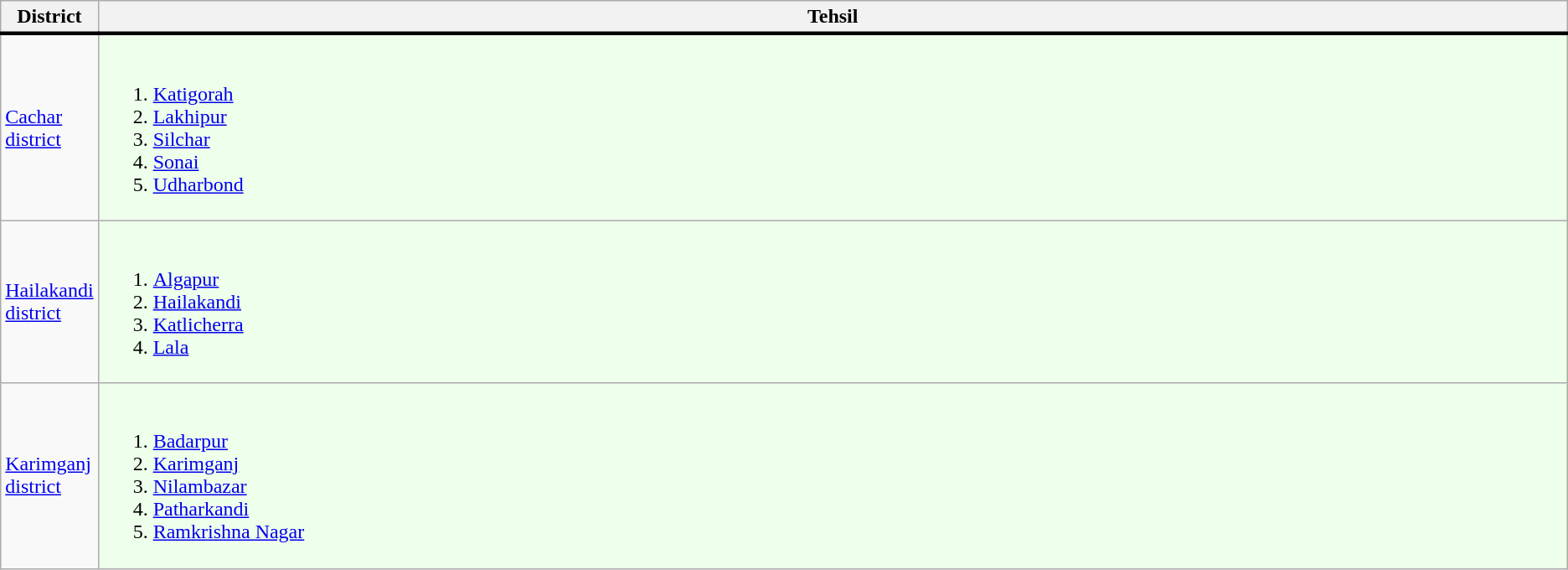<table class="wikitable">
<tr>
<th>District</th>
<th colspan="7" style="width:100%;">Tehsil</th>
</tr>
<tr style="border-top: 3px solid black">
<td><a href='#'>Cachar district</a></td>
<td colspan="2" style="background: #eeffeb"><br><ol><li><a href='#'>Katigorah</a></li><li><a href='#'>Lakhipur</a></li><li><a href='#'>Silchar</a></li><li><a href='#'>Sonai</a></li><li><a href='#'>Udharbond</a></li></ol></td>
</tr>
<tr>
<td><a href='#'>Hailakandi district</a></td>
<td colspan="2" style="background: #eeffeb"><br><ol><li><a href='#'>Algapur</a></li><li><a href='#'>Hailakandi</a></li><li><a href='#'>Katlicherra</a></li><li><a href='#'>Lala</a></li></ol></td>
</tr>
<tr>
<td><a href='#'>Karimganj district</a></td>
<td colspan="2" style="background: #eeffeb"><br><ol><li><a href='#'>Badarpur</a></li><li><a href='#'>Karimganj</a></li><li><a href='#'>Nilambazar</a></li><li><a href='#'>Patharkandi</a></li><li><a href='#'>Ramkrishna Nagar</a></li></ol></td>
</tr>
</table>
